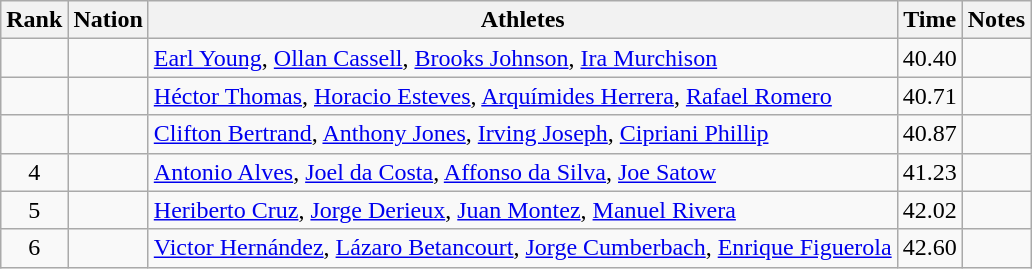<table class="wikitable sortable" style="text-align:center">
<tr>
<th>Rank</th>
<th>Nation</th>
<th>Athletes</th>
<th>Time</th>
<th>Notes</th>
</tr>
<tr>
<td></td>
<td align=left></td>
<td align=left><a href='#'>Earl Young</a>, <a href='#'>Ollan Cassell</a>, <a href='#'>Brooks Johnson</a>, <a href='#'>Ira Murchison</a></td>
<td>40.40</td>
<td></td>
</tr>
<tr>
<td></td>
<td align=left></td>
<td align=left><a href='#'>Héctor Thomas</a>, <a href='#'>Horacio Esteves</a>, <a href='#'>Arquímides Herrera</a>, <a href='#'>Rafael Romero</a></td>
<td>40.71</td>
<td></td>
</tr>
<tr>
<td></td>
<td align=left></td>
<td align=left><a href='#'>Clifton Bertrand</a>, <a href='#'>Anthony Jones</a>, <a href='#'>Irving Joseph</a>, <a href='#'>Cipriani Phillip</a></td>
<td>40.87</td>
<td></td>
</tr>
<tr>
<td>4</td>
<td align=left></td>
<td align=left><a href='#'>Antonio Alves</a>, <a href='#'>Joel da Costa</a>, <a href='#'>Affonso da Silva</a>, <a href='#'>Joe Satow</a></td>
<td>41.23</td>
<td></td>
</tr>
<tr>
<td>5</td>
<td align=left></td>
<td align=left><a href='#'>Heriberto Cruz</a>, <a href='#'>Jorge Derieux</a>, <a href='#'>Juan Montez</a>, <a href='#'>Manuel Rivera</a></td>
<td>42.02</td>
<td></td>
</tr>
<tr>
<td>6</td>
<td align=left></td>
<td align=left><a href='#'>Victor Hernández</a>, <a href='#'>Lázaro Betancourt</a>, <a href='#'>Jorge Cumberbach</a>, <a href='#'>Enrique Figuerola</a></td>
<td>42.60</td>
<td></td>
</tr>
</table>
